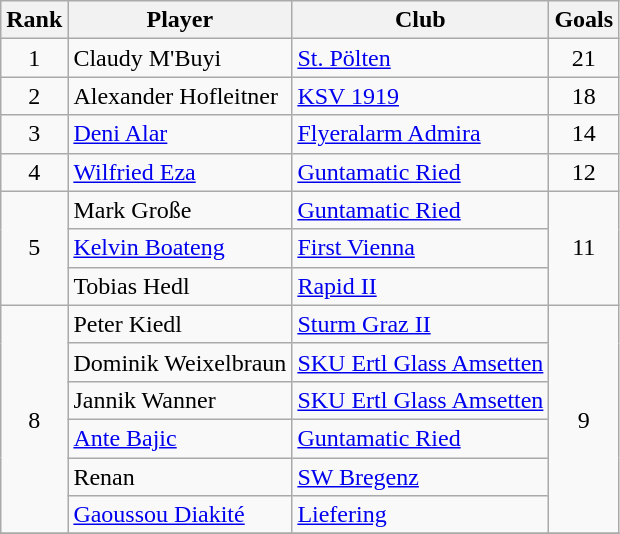<table class="wikitable" style="text-align:center">
<tr>
<th>Rank</th>
<th>Player</th>
<th>Club</th>
<th>Goals</th>
</tr>
<tr>
<td rowspan=1>1</td>
<td align="left"> Claudy M'Buyi</td>
<td align="left"><a href='#'>St. Pölten</a></td>
<td rowspan=1>21</td>
</tr>
<tr>
<td rowspan=1>2</td>
<td align="left"> Alexander Hofleitner</td>
<td align="left"><a href='#'>KSV 1919</a></td>
<td rowspan=1>18</td>
</tr>
<tr>
<td rowspan=1>3</td>
<td align="left"> <a href='#'>Deni Alar</a></td>
<td align="left"><a href='#'>Flyeralarm Admira</a></td>
<td rowspan=1>14</td>
</tr>
<tr>
<td rowspan=1>4</td>
<td align="left"> <a href='#'>Wilfried Eza</a></td>
<td align="left"><a href='#'>Guntamatic Ried</a></td>
<td rowspan=1>12</td>
</tr>
<tr>
<td rowspan=3>5</td>
<td align="left"> Mark Große</td>
<td align="left"><a href='#'>Guntamatic Ried</a></td>
<td rowspan=3>11</td>
</tr>
<tr>
<td align="left"> <a href='#'>Kelvin Boateng</a></td>
<td align="left"><a href='#'>First Vienna</a></td>
</tr>
<tr>
<td align="left"> Tobias Hedl</td>
<td align="left"><a href='#'>Rapid II</a></td>
</tr>
<tr>
<td rowspan=6>8</td>
<td align="left"> Peter Kiedl</td>
<td align="left"><a href='#'>Sturm Graz II</a></td>
<td rowspan=6>9</td>
</tr>
<tr>
<td align="left"> Dominik Weixelbraun</td>
<td align="left"><a href='#'>SKU Ertl Glass Amsetten</a></td>
</tr>
<tr>
<td align="left"> Jannik Wanner</td>
<td align="left"><a href='#'>SKU Ertl Glass Amsetten</a></td>
</tr>
<tr>
<td align="left"> <a href='#'>Ante Bajic</a></td>
<td align="left"><a href='#'>Guntamatic Ried</a></td>
</tr>
<tr>
<td align="left"> Renan</td>
<td align="left"><a href='#'>SW Bregenz</a></td>
</tr>
<tr>
<td align="left"> <a href='#'>Gaoussou Diakité</a></td>
<td align="left"><a href='#'>Liefering</a></td>
</tr>
<tr>
</tr>
</table>
